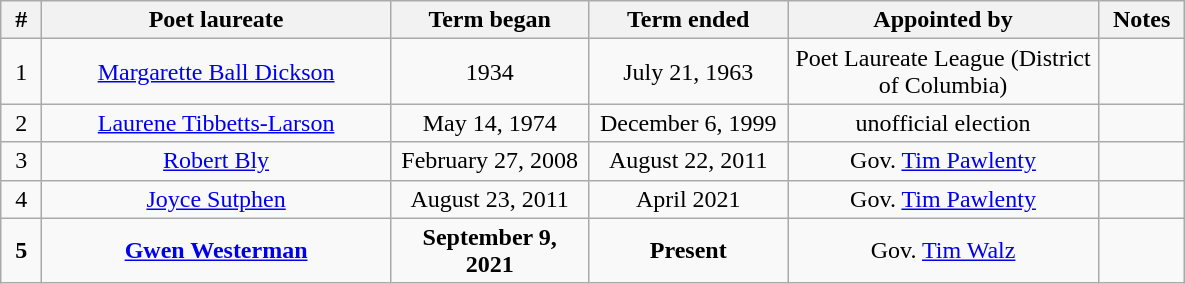<table class="wikitable" style="text-align:center">
<tr>
<th scope="col" style="width:20px;">#</th>
<th scope="col" style="width:225px;">Poet laureate</th>
<th scope="col" style="width:125px;">Term began</th>
<th scope="col" style="width:125px;">Term ended</th>
<th scope="col" style="width:200px;">Appointed by</th>
<th scope="col" style="width:50px;">Notes</th>
</tr>
<tr>
<td>1</td>
<td><a href='#'>Margarette Ball Dickson</a></td>
<td>1934</td>
<td>July 21, 1963</td>
<td>Poet Laureate League (District of Columbia)</td>
<td></td>
</tr>
<tr>
<td>2</td>
<td><a href='#'>Laurene Tibbetts-Larson</a></td>
<td>May 14, 1974</td>
<td>December 6, 1999</td>
<td>unofficial election</td>
<td></td>
</tr>
<tr>
<td>3</td>
<td><a href='#'>Robert Bly</a></td>
<td>February 27, 2008</td>
<td>August 22, 2011</td>
<td>Gov. <a href='#'>Tim Pawlenty</a></td>
<td></td>
</tr>
<tr>
<td>4</td>
<td><a href='#'>Joyce Sutphen</a></td>
<td>August 23, 2011</td>
<td>April 2021</td>
<td>Gov. <a href='#'>Tim Pawlenty</a></td>
<td></td>
</tr>
<tr>
<td><strong>5</strong></td>
<td><strong><a href='#'>Gwen Westerman</a></strong></td>
<td><strong>September 9, 2021</strong></td>
<td><strong>Present</strong></td>
<td>Gov. <a href='#'>Tim Walz</a></td>
<td></td>
</tr>
</table>
